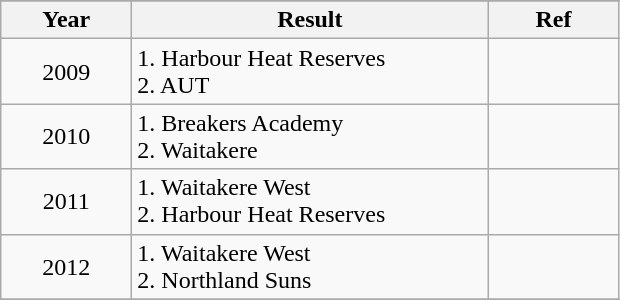<table class="wikitable sortable">
<tr bgcolor="#efefef">
</tr>
<tr font_color="#FFFFFF">
<th style="width:80px">Year</th>
<th style="width:230px">Result</th>
<th style="width:80px">Ref</th>
</tr>
<tr>
<td align=center>2009</td>
<td>1. Harbour Heat Reserves<br>2. AUT</td>
<td align=center></td>
</tr>
<tr>
<td align=center>2010</td>
<td>1. Breakers Academy<br>2. Waitakere</td>
<td align=center></td>
</tr>
<tr>
<td align=center>2011</td>
<td>1. Waitakere West<br>2. Harbour Heat Reserves</td>
<td align=center></td>
</tr>
<tr>
<td align=center>2012</td>
<td>1. Waitakere West<br>2. Northland Suns</td>
<td align=center></td>
</tr>
<tr>
</tr>
</table>
